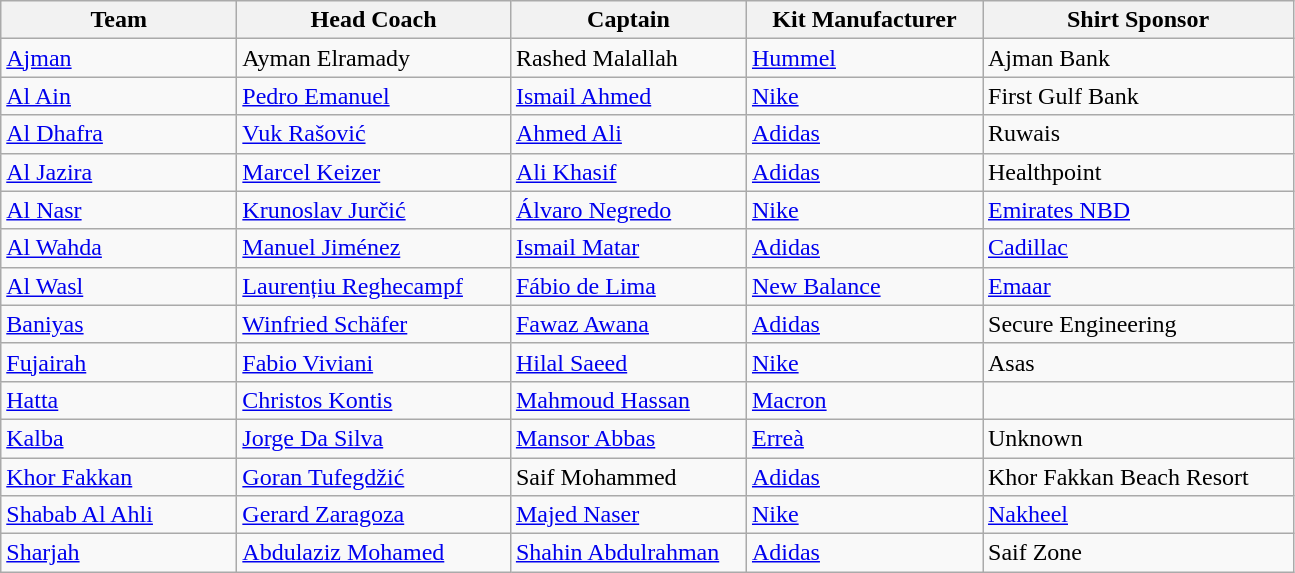<table class="wikitable sortable" style="text-align: left;">
<tr>
<th width="150">Team</th>
<th width="175">Head Coach</th>
<th width="150">Captain</th>
<th width="150">Kit Manufacturer</th>
<th width="200">Shirt Sponsor</th>
</tr>
<tr>
<td><a href='#'>Ajman</a></td>
<td> Ayman Elramady</td>
<td> Rashed Malallah</td>
<td><a href='#'>Hummel</a></td>
<td>Ajman Bank</td>
</tr>
<tr>
<td><a href='#'>Al Ain</a></td>
<td> <a href='#'>Pedro Emanuel</a></td>
<td> <a href='#'>Ismail Ahmed</a></td>
<td><a href='#'>Nike</a></td>
<td>First Gulf Bank</td>
</tr>
<tr>
<td><a href='#'>Al Dhafra</a></td>
<td> <a href='#'>Vuk Rašović</a></td>
<td> <a href='#'>Ahmed Ali</a></td>
<td><a href='#'>Adidas</a></td>
<td>Ruwais</td>
</tr>
<tr>
<td><a href='#'>Al Jazira</a></td>
<td> <a href='#'>Marcel Keizer</a></td>
<td> <a href='#'>Ali Khasif</a></td>
<td><a href='#'>Adidas</a></td>
<td>Healthpoint</td>
</tr>
<tr>
<td><a href='#'>Al Nasr</a></td>
<td> <a href='#'>Krunoslav Jurčić</a></td>
<td> <a href='#'>Álvaro Negredo</a></td>
<td><a href='#'>Nike</a></td>
<td><a href='#'>Emirates NBD</a></td>
</tr>
<tr>
<td><a href='#'>Al Wahda</a></td>
<td> <a href='#'>Manuel Jiménez</a></td>
<td> <a href='#'>Ismail Matar</a></td>
<td><a href='#'>Adidas</a></td>
<td><a href='#'>Cadillac</a></td>
</tr>
<tr>
<td><a href='#'>Al Wasl</a></td>
<td> <a href='#'>Laurențiu Reghecampf</a></td>
<td> <a href='#'>Fábio de Lima</a></td>
<td><a href='#'>New Balance</a></td>
<td><a href='#'>Emaar</a></td>
</tr>
<tr>
<td><a href='#'>Baniyas</a></td>
<td>  <a href='#'>Winfried Schäfer</a></td>
<td> <a href='#'>Fawaz Awana</a></td>
<td><a href='#'>Adidas</a></td>
<td>Secure Engineering</td>
</tr>
<tr>
<td><a href='#'>Fujairah</a></td>
<td> <a href='#'>Fabio Viviani</a></td>
<td> <a href='#'>Hilal Saeed</a></td>
<td><a href='#'>Nike</a></td>
<td>Asas</td>
</tr>
<tr>
<td><a href='#'>Hatta</a></td>
<td> <a href='#'>Christos Kontis</a></td>
<td> <a href='#'>Mahmoud Hassan</a></td>
<td><a href='#'>Macron</a></td>
<td></td>
</tr>
<tr>
<td><a href='#'>Kalba</a></td>
<td> <a href='#'>Jorge Da Silva</a></td>
<td> <a href='#'>Mansor Abbas</a></td>
<td><a href='#'>Erreà</a></td>
<td>Unknown</td>
</tr>
<tr>
<td><a href='#'>Khor Fakkan</a></td>
<td> <a href='#'>Goran Tufegdžić</a></td>
<td> Saif Mohammed</td>
<td><a href='#'>Adidas</a></td>
<td>Khor Fakkan Beach Resort</td>
</tr>
<tr>
<td><a href='#'>Shabab Al Ahli</a></td>
<td> <a href='#'>Gerard Zaragoza</a></td>
<td> <a href='#'>Majed Naser</a></td>
<td><a href='#'>Nike</a></td>
<td><a href='#'>Nakheel</a></td>
</tr>
<tr>
<td><a href='#'>Sharjah</a></td>
<td> <a href='#'>Abdulaziz Mohamed</a></td>
<td> <a href='#'>Shahin Abdulrahman</a></td>
<td><a href='#'>Adidas</a></td>
<td>Saif Zone</td>
</tr>
</table>
